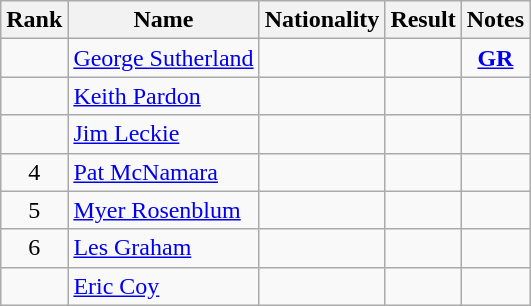<table class="wikitable sortable" style=" text-align:center">
<tr>
<th>Rank</th>
<th>Name</th>
<th>Nationality</th>
<th>Result</th>
<th>Notes</th>
</tr>
<tr>
<td></td>
<td align=left><a href='#'>George Sutherland</a></td>
<td align=left></td>
<td></td>
<td><strong><a href='#'>GR</a></strong></td>
</tr>
<tr>
<td></td>
<td align=left><a href='#'>Keith Pardon</a></td>
<td align=left></td>
<td></td>
<td></td>
</tr>
<tr>
<td></td>
<td align=left><a href='#'>Jim Leckie</a></td>
<td align=left></td>
<td></td>
<td></td>
</tr>
<tr>
<td>4</td>
<td align=left><a href='#'>Pat McNamara</a></td>
<td align=left></td>
<td></td>
<td></td>
</tr>
<tr>
<td>5</td>
<td align=left><a href='#'>Myer Rosenblum</a></td>
<td align=left></td>
<td></td>
<td></td>
</tr>
<tr>
<td>6</td>
<td align=left><a href='#'>Les Graham</a></td>
<td align=left></td>
<td></td>
<td></td>
</tr>
<tr>
<td></td>
<td align=left><a href='#'>Eric Coy</a></td>
<td align=left></td>
<td></td>
<td></td>
</tr>
</table>
